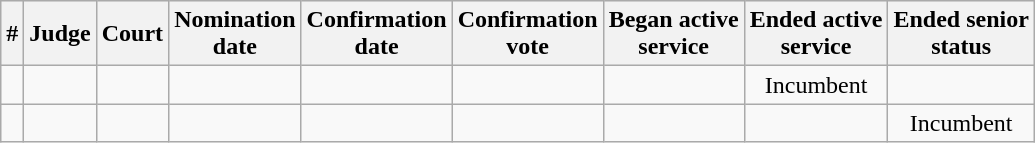<table class="sortable wikitable">
<tr bgcolor="#ececec">
<th>#</th>
<th>Judge</th>
<th>Court<br></th>
<th>Nomination<br>date</th>
<th>Confirmation<br>date</th>
<th>Confirmation<br>vote</th>
<th>Began active<br>service</th>
<th>Ended active<br>service</th>
<th>Ended senior<br>status</th>
</tr>
<tr>
<td></td>
<td></td>
<td></td>
<td></td>
<td></td>
<td align="center"></td>
<td></td>
<td align="center">Incumbent</td>
<td align="center"></td>
</tr>
<tr>
<td></td>
<td></td>
<td></td>
<td></td>
<td></td>
<td align="center"></td>
<td></td>
<td></td>
<td align="center">Incumbent</td>
</tr>
</table>
